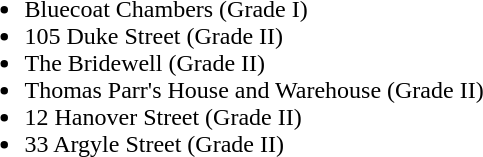<table>
<tr>
<td><br><ul><li>Bluecoat Chambers (Grade I)</li><li>105 Duke Street (Grade II)</li><li>The Bridewell (Grade II)</li><li>Thomas Parr's House and Warehouse (Grade II)</li><li>12 Hanover Street (Grade II)</li><li>33 Argyle Street (Grade II)</li></ul></td>
<td></td>
</tr>
</table>
